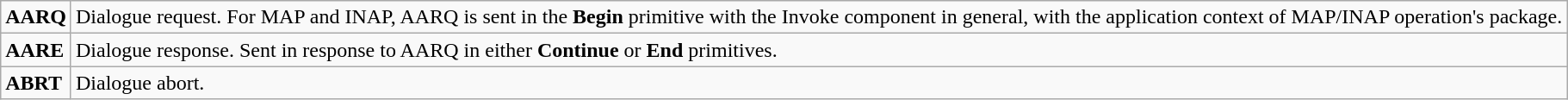<table class="wikitable">
<tr>
<td><strong>AARQ</strong></td>
<td>Dialogue request. For MAP and INAP, AARQ is sent in the <strong>Begin</strong> primitive with the Invoke component in general, with the application context of MAP/INAP operation's package.</td>
</tr>
<tr>
<td><strong>AARE</strong></td>
<td>Dialogue response. Sent in response to AARQ in either <strong>Continue</strong> or <strong>End</strong> primitives.</td>
</tr>
<tr>
<td><strong>ABRT</strong></td>
<td>Dialogue abort.</td>
</tr>
</table>
